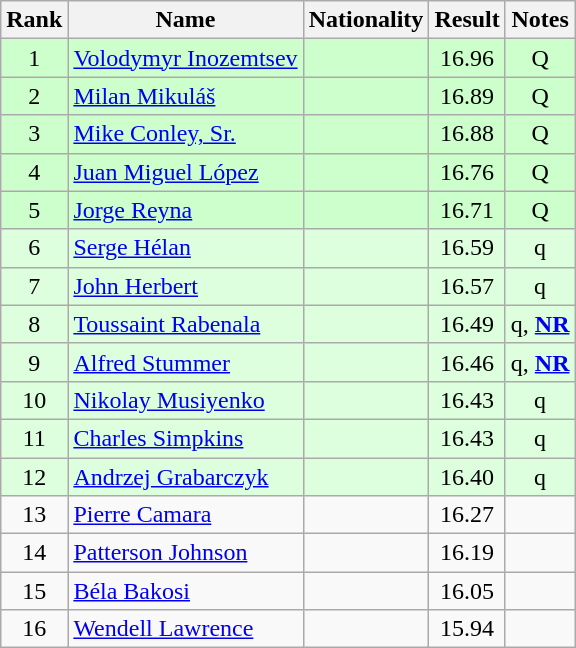<table class="wikitable sortable" style="text-align:center">
<tr>
<th>Rank</th>
<th>Name</th>
<th>Nationality</th>
<th>Result</th>
<th>Notes</th>
</tr>
<tr bgcolor=ccffcc>
<td>1</td>
<td align="left"><a href='#'>Volodymyr Inozemtsev</a></td>
<td align=left></td>
<td>16.96</td>
<td>Q</td>
</tr>
<tr bgcolor=ccffcc>
<td>2</td>
<td align="left"><a href='#'>Milan Mikuláš</a></td>
<td align=left></td>
<td>16.89</td>
<td>Q</td>
</tr>
<tr bgcolor=ccffcc>
<td>3</td>
<td align="left"><a href='#'>Mike Conley, Sr.</a></td>
<td align=left></td>
<td>16.88</td>
<td>Q</td>
</tr>
<tr bgcolor=ccffcc>
<td>4</td>
<td align="left"><a href='#'>Juan Miguel López</a></td>
<td align=left></td>
<td>16.76</td>
<td>Q</td>
</tr>
<tr bgcolor=ccffcc>
<td>5</td>
<td align="left"><a href='#'>Jorge Reyna</a></td>
<td align=left></td>
<td>16.71</td>
<td>Q</td>
</tr>
<tr bgcolor=ddffdd>
<td>6</td>
<td align="left"><a href='#'>Serge Hélan</a></td>
<td align=left></td>
<td>16.59</td>
<td>q</td>
</tr>
<tr bgcolor=ddffdd>
<td>7</td>
<td align="left"><a href='#'>John Herbert</a></td>
<td align=left></td>
<td>16.57</td>
<td>q</td>
</tr>
<tr bgcolor=ddffdd>
<td>8</td>
<td align="left"><a href='#'>Toussaint Rabenala</a></td>
<td align=left></td>
<td>16.49</td>
<td>q, <strong><a href='#'>NR</a></strong></td>
</tr>
<tr bgcolor=ddffdd>
<td>9</td>
<td align="left"><a href='#'>Alfred Stummer</a></td>
<td align=left></td>
<td>16.46</td>
<td>q, <strong><a href='#'>NR</a></strong></td>
</tr>
<tr bgcolor=ddffdd>
<td>10</td>
<td align="left"><a href='#'>Nikolay Musiyenko</a></td>
<td align=left></td>
<td>16.43</td>
<td>q</td>
</tr>
<tr bgcolor=ddffdd>
<td>11</td>
<td align="left"><a href='#'>Charles Simpkins</a></td>
<td align=left></td>
<td>16.43</td>
<td>q</td>
</tr>
<tr bgcolor=ddffdd>
<td>12</td>
<td align="left"><a href='#'>Andrzej Grabarczyk</a></td>
<td align=left></td>
<td>16.40</td>
<td>q</td>
</tr>
<tr>
<td>13</td>
<td align="left"><a href='#'>Pierre Camara</a></td>
<td align=left></td>
<td>16.27</td>
<td></td>
</tr>
<tr>
<td>14</td>
<td align="left"><a href='#'>Patterson Johnson</a></td>
<td align=left></td>
<td>16.19</td>
<td></td>
</tr>
<tr>
<td>15</td>
<td align="left"><a href='#'>Béla Bakosi</a></td>
<td align=left></td>
<td>16.05</td>
<td></td>
</tr>
<tr>
<td>16</td>
<td align="left"><a href='#'>Wendell Lawrence</a></td>
<td align=left></td>
<td>15.94</td>
<td></td>
</tr>
</table>
